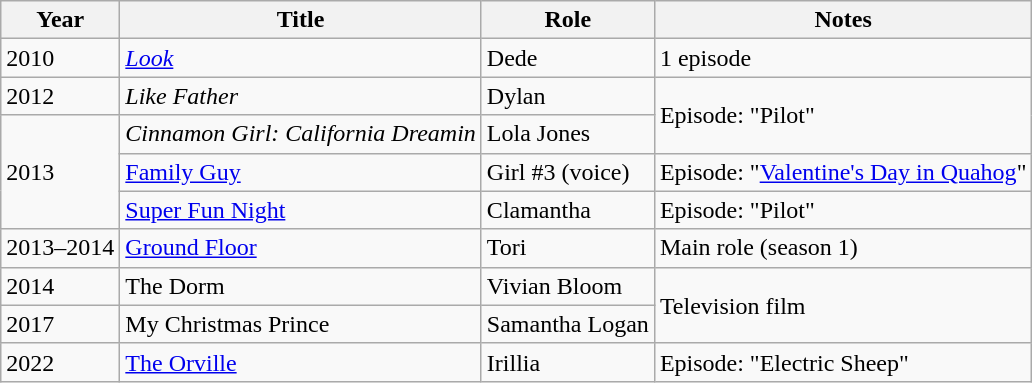<table class="wikitable sortable">
<tr>
<th>Year</th>
<th>Title</th>
<th>Role</th>
<th class="unsortable">Notes</th>
</tr>
<tr>
<td>2010</td>
<td><em><a href='#'>Look</a></em></td>
<td>Dede</td>
<td>1 episode</td>
</tr>
<tr>
<td>2012</td>
<td><em>Like Father</em></td>
<td>Dylan</td>
<td rowspan="2">Episode: "Pilot"</td>
</tr>
<tr>
<td rowspan="3">2013</td>
<td><em>Cinnamon Girl: California Dreamin<strong></td>
<td>Lola Jones</td>
</tr>
<tr>
<td></em><a href='#'>Family Guy</a><em></td>
<td>Girl #3 (voice)</td>
<td>Episode: "<a href='#'>Valentine's Day in Quahog</a>"</td>
</tr>
<tr>
<td></em><a href='#'>Super Fun Night</a><em></td>
<td>Clamantha</td>
<td>Episode: "Pilot"</td>
</tr>
<tr>
<td>2013–2014</td>
<td></em><a href='#'>Ground Floor</a><em></td>
<td>Tori</td>
<td>Main role (season 1)</td>
</tr>
<tr>
<td>2014</td>
<td></em>The Dorm<em></td>
<td>Vivian Bloom</td>
<td rowspan="2">Television film</td>
</tr>
<tr>
<td>2017</td>
<td></em>My Christmas Prince<em></td>
<td>Samantha Logan</td>
</tr>
<tr>
<td>2022</td>
<td></em><a href='#'>The Orville</a><em></td>
<td>Irillia</td>
<td>Episode: "Electric Sheep"</td>
</tr>
</table>
